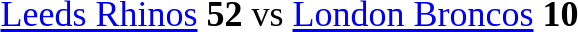<table style="font-size:150%;">
<tr>
<td> <a href='#'>Leeds Rhinos</a> <strong>52</strong> vs  <a href='#'>London Broncos</a> <strong>10</strong></td>
</tr>
</table>
